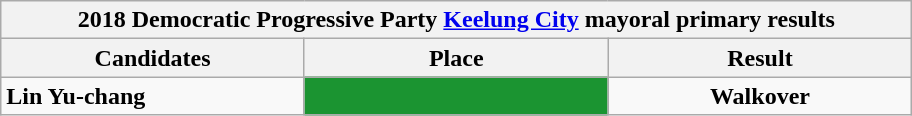<table class="wikitable collapsible">
<tr>
<th colspan="5" width=600>2018 Democratic Progressive Party <a href='#'>Keelung City</a> mayoral primary results</th>
</tr>
<tr>
<th width=80>Candidates</th>
<th width=80>Place</th>
<th width=80>Result</th>
</tr>
<tr>
<td><strong>Lin Yu-chang</strong></td>
<td style="background: #1B9431; text-align:center"><strong></strong></td>
<td style="text-align:center"><strong>Walkover</strong></td>
</tr>
</table>
